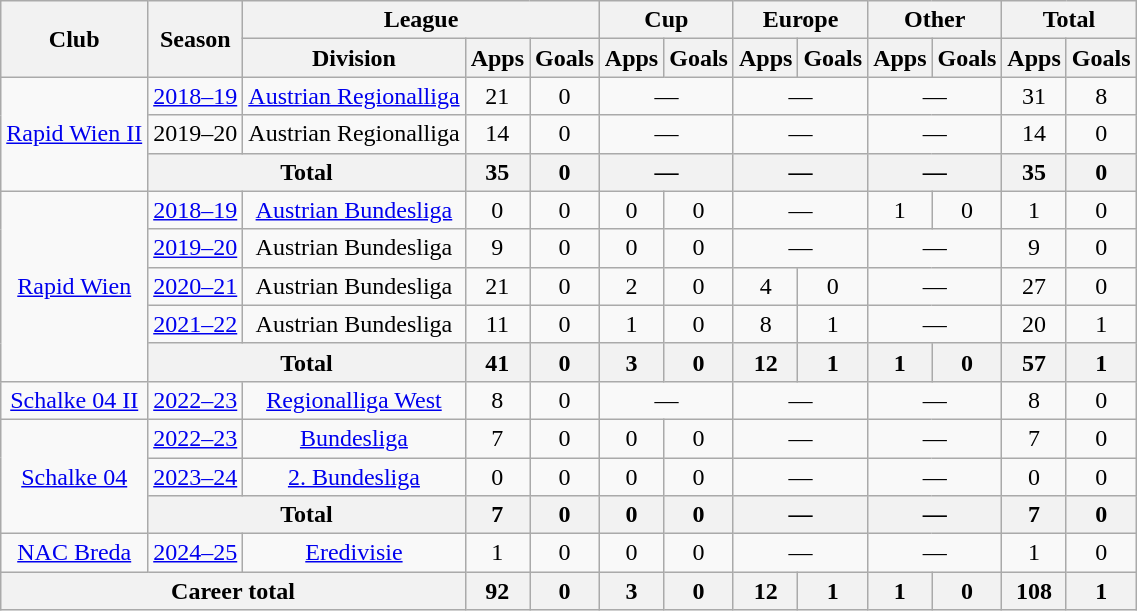<table class="wikitable" style="text-align:center">
<tr>
<th rowspan="2">Club</th>
<th rowspan="2">Season</th>
<th colspan="3">League</th>
<th colspan="2">Cup</th>
<th colspan="2">Europe</th>
<th colspan="2">Other</th>
<th colspan="2">Total</th>
</tr>
<tr>
<th>Division</th>
<th>Apps</th>
<th>Goals</th>
<th>Apps</th>
<th>Goals</th>
<th>Apps</th>
<th>Goals</th>
<th>Apps</th>
<th>Goals</th>
<th>Apps</th>
<th>Goals</th>
</tr>
<tr>
<td rowspan="3"><a href='#'>Rapid Wien II</a></td>
<td><a href='#'>2018–19</a></td>
<td><a href='#'>Austrian Regionalliga</a></td>
<td>21</td>
<td>0</td>
<td colspan="2">—</td>
<td colspan="2">—</td>
<td colspan="2">—</td>
<td>31</td>
<td>8</td>
</tr>
<tr>
<td>2019–20</td>
<td>Austrian Regionalliga</td>
<td>14</td>
<td>0</td>
<td colspan="2">—</td>
<td colspan="2">—</td>
<td colspan="2">—</td>
<td>14</td>
<td>0</td>
</tr>
<tr>
<th colspan="2">Total</th>
<th>35</th>
<th>0</th>
<th colspan="2">—</th>
<th colspan="2">—</th>
<th colspan="2">—</th>
<th>35</th>
<th>0</th>
</tr>
<tr>
<td rowspan="5"><a href='#'>Rapid Wien</a></td>
<td><a href='#'>2018–19</a></td>
<td><a href='#'>Austrian Bundesliga</a></td>
<td>0</td>
<td>0</td>
<td>0</td>
<td>0</td>
<td colspan="2">—</td>
<td>1</td>
<td>0</td>
<td>1</td>
<td>0</td>
</tr>
<tr>
<td><a href='#'>2019–20</a></td>
<td>Austrian Bundesliga</td>
<td>9</td>
<td>0</td>
<td>0</td>
<td>0</td>
<td colspan="2">—</td>
<td colspan="2">—</td>
<td>9</td>
<td>0</td>
</tr>
<tr>
<td><a href='#'>2020–21</a></td>
<td>Austrian Bundesliga</td>
<td>21</td>
<td>0</td>
<td>2</td>
<td>0</td>
<td>4</td>
<td>0</td>
<td colspan="2">—</td>
<td>27</td>
<td>0</td>
</tr>
<tr>
<td><a href='#'>2021–22</a></td>
<td>Austrian Bundesliga</td>
<td>11</td>
<td>0</td>
<td>1</td>
<td>0</td>
<td>8</td>
<td>1</td>
<td colspan="2">—</td>
<td>20</td>
<td>1</td>
</tr>
<tr>
<th colspan="2">Total</th>
<th>41</th>
<th>0</th>
<th>3</th>
<th>0</th>
<th>12</th>
<th>1</th>
<th>1</th>
<th>0</th>
<th>57</th>
<th>1</th>
</tr>
<tr>
<td><a href='#'>Schalke 04 II</a></td>
<td><a href='#'>2022–23</a></td>
<td><a href='#'>Regionalliga West</a></td>
<td>8</td>
<td>0</td>
<td colspan="2">—</td>
<td colspan="2">—</td>
<td colspan="2">—</td>
<td>8</td>
<td>0</td>
</tr>
<tr>
<td rowspan="3"><a href='#'>Schalke 04</a></td>
<td><a href='#'>2022–23</a></td>
<td><a href='#'>Bundesliga</a></td>
<td>7</td>
<td>0</td>
<td>0</td>
<td>0</td>
<td colspan="2">—</td>
<td colspan="2">—</td>
<td>7</td>
<td>0</td>
</tr>
<tr>
<td><a href='#'>2023–24</a></td>
<td><a href='#'>2. Bundesliga</a></td>
<td>0</td>
<td>0</td>
<td>0</td>
<td>0</td>
<td colspan="2">—</td>
<td colspan="2">—</td>
<td>0</td>
<td>0</td>
</tr>
<tr>
<th colspan="2">Total</th>
<th>7</th>
<th>0</th>
<th>0</th>
<th>0</th>
<th colspan="2">—</th>
<th colspan="2">—</th>
<th>7</th>
<th>0</th>
</tr>
<tr>
<td><a href='#'>NAC Breda</a></td>
<td><a href='#'>2024–25</a></td>
<td><a href='#'>Eredivisie</a></td>
<td>1</td>
<td>0</td>
<td>0</td>
<td>0</td>
<td colspan="2">—</td>
<td colspan="2">—</td>
<td>1</td>
<td>0</td>
</tr>
<tr>
<th colspan="3">Career total</th>
<th>92</th>
<th>0</th>
<th>3</th>
<th>0</th>
<th>12</th>
<th>1</th>
<th>1</th>
<th>0</th>
<th>108</th>
<th>1</th>
</tr>
</table>
